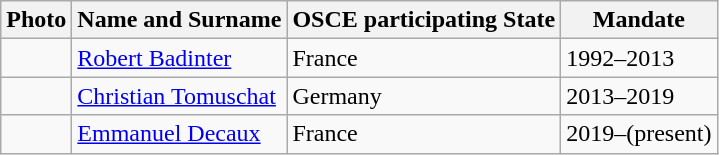<table class="wikitable sortable">
<tr>
<th>Photo</th>
<th>Name and Surname</th>
<th>OSCE participating State</th>
<th>Mandate</th>
</tr>
<tr>
<td></td>
<td><a href='#'>Robert Badinter</a></td>
<td> France</td>
<td>1992–2013</td>
</tr>
<tr>
<td></td>
<td><a href='#'>Christian Tomuschat</a></td>
<td> Germany</td>
<td>2013–2019</td>
</tr>
<tr>
<td></td>
<td><a href='#'>Emmanuel Decaux</a></td>
<td> France</td>
<td>2019–(present)</td>
</tr>
</table>
